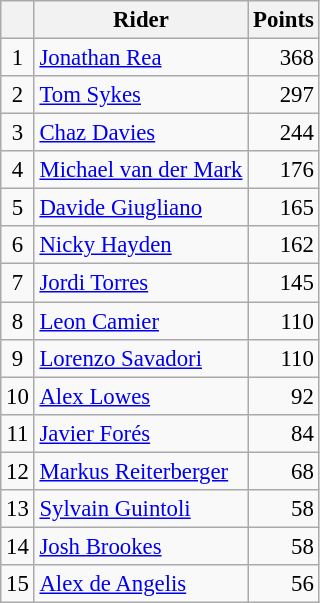<table class="wikitable" style="font-size: 95%;">
<tr>
<th></th>
<th>Rider</th>
<th>Points</th>
</tr>
<tr>
<td align=center>1</td>
<td> <a href='#'>Jonathan Rea</a></td>
<td align=right>368</td>
</tr>
<tr>
<td align=center>2</td>
<td> <a href='#'>Tom Sykes</a></td>
<td align=right>297</td>
</tr>
<tr>
<td align=center>3</td>
<td> <a href='#'>Chaz Davies</a></td>
<td align=right>244</td>
</tr>
<tr>
<td align=center>4</td>
<td> <a href='#'>Michael van der Mark</a></td>
<td align=right>176</td>
</tr>
<tr>
<td align=center>5</td>
<td> <a href='#'>Davide Giugliano</a></td>
<td align=right>165</td>
</tr>
<tr>
<td align=center>6</td>
<td> <a href='#'>Nicky Hayden</a></td>
<td align=right>162</td>
</tr>
<tr>
<td align=center>7</td>
<td> <a href='#'>Jordi Torres</a></td>
<td align=right>145</td>
</tr>
<tr>
<td align=center>8</td>
<td> <a href='#'>Leon Camier</a></td>
<td align=right>110</td>
</tr>
<tr>
<td align=center>9</td>
<td> <a href='#'>Lorenzo Savadori</a></td>
<td align=right>110</td>
</tr>
<tr>
<td align=center>10</td>
<td> <a href='#'>Alex Lowes</a></td>
<td align=right>92</td>
</tr>
<tr>
<td align=center>11</td>
<td> <a href='#'>Javier Forés</a></td>
<td align=right>84</td>
</tr>
<tr>
<td align=center>12</td>
<td> <a href='#'>Markus Reiterberger</a></td>
<td align=right>68</td>
</tr>
<tr>
<td align=center>13</td>
<td> <a href='#'>Sylvain Guintoli</a></td>
<td align=right>58</td>
</tr>
<tr>
<td align=center>14</td>
<td> <a href='#'>Josh Brookes</a></td>
<td align=right>58</td>
</tr>
<tr>
<td align=center>15</td>
<td> <a href='#'>Alex de Angelis</a></td>
<td align=right>56</td>
</tr>
</table>
